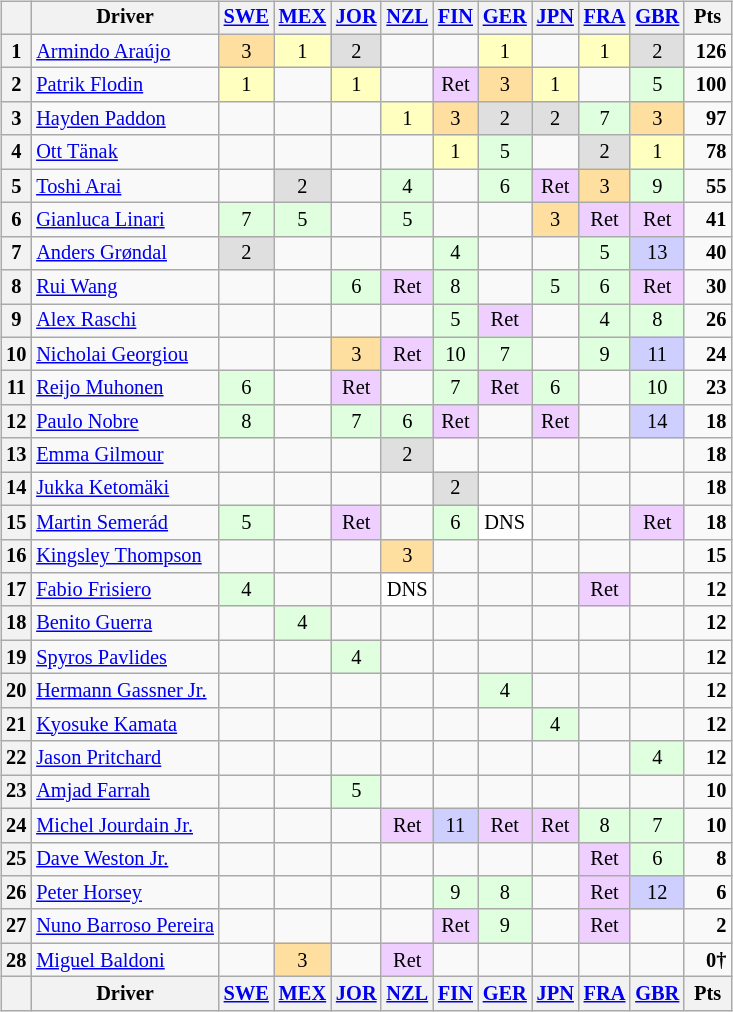<table>
<tr>
<td><br><table class="wikitable" style="font-size: 85%; text-align: center;">
<tr valign="top">
<th valign="middle"></th>
<th valign="middle">Driver</th>
<th><a href='#'>SWE</a><br></th>
<th><a href='#'>MEX</a><br></th>
<th><a href='#'>JOR</a><br></th>
<th><a href='#'>NZL</a><br></th>
<th><a href='#'>FIN</a><br></th>
<th><a href='#'>GER</a><br></th>
<th><a href='#'>JPN</a><br></th>
<th><a href='#'>FRA</a><br></th>
<th><a href='#'>GBR</a><br></th>
<th valign="middle"> Pts </th>
</tr>
<tr>
<th>1</th>
<td align=left> <a href='#'>Armindo Araújo</a></td>
<td style="background:#ffdf9f;">3</td>
<td style="background:#ffffbf;">1</td>
<td style="background:#dfdfdf;">2</td>
<td></td>
<td></td>
<td style="background:#ffffbf;">1</td>
<td></td>
<td style="background:#ffffbf;">1</td>
<td style="background:#dfdfdf;">2</td>
<td align="right"><strong>126</strong></td>
</tr>
<tr>
<th>2</th>
<td align=left> <a href='#'>Patrik Flodin</a></td>
<td style="background:#ffffbf;">1</td>
<td></td>
<td style="background:#ffffbf;">1</td>
<td></td>
<td style="background:#efcfff;">Ret</td>
<td style="background:#ffdf9f;">3</td>
<td style="background:#ffffbf;">1</td>
<td></td>
<td style="background:#dfffdf;">5</td>
<td align="right"><strong>100</strong></td>
</tr>
<tr>
<th>3</th>
<td align=left> <a href='#'>Hayden Paddon</a></td>
<td></td>
<td></td>
<td></td>
<td style="background:#ffffbf;">1</td>
<td style="background:#ffdf9f;">3</td>
<td style="background:#dfdfdf;">2</td>
<td style="background:#dfdfdf;">2</td>
<td style="background:#dfffdf;">7</td>
<td style="background:#ffdf9f;">3</td>
<td align="right"><strong>97</strong></td>
</tr>
<tr>
<th>4</th>
<td align=left> <a href='#'>Ott Tänak</a></td>
<td></td>
<td></td>
<td></td>
<td></td>
<td style="background:#ffffbf;">1</td>
<td style="background:#dfffdf;">5</td>
<td></td>
<td style="background:#dfdfdf;">2</td>
<td style="background:#ffffbf;">1</td>
<td align="right"><strong>78</strong></td>
</tr>
<tr>
<th>5</th>
<td align=left> <a href='#'>Toshi Arai</a></td>
<td></td>
<td style="background:#dfdfdf;">2</td>
<td></td>
<td style="background:#dfffdf;">4</td>
<td></td>
<td style="background:#dfffdf;">6</td>
<td style="background:#efcfff;">Ret</td>
<td style="background:#ffdf9f;">3</td>
<td style="background:#dfffdf;">9</td>
<td align="right"><strong>55</strong></td>
</tr>
<tr>
<th>6</th>
<td align=left> <a href='#'>Gianluca Linari</a></td>
<td style="background:#dfffdf;">7</td>
<td style="background:#dfffdf;">5</td>
<td></td>
<td style="background:#dfffdf;">5</td>
<td></td>
<td></td>
<td style="background:#ffdf9f;">3</td>
<td style="background:#efcfff;">Ret</td>
<td style="background:#efcfff;">Ret</td>
<td align="right"><strong>41</strong></td>
</tr>
<tr>
<th>7</th>
<td align=left> <a href='#'>Anders Grøndal</a></td>
<td style="background:#dfdfdf;">2</td>
<td></td>
<td></td>
<td></td>
<td style="background:#dfffdf;">4</td>
<td></td>
<td></td>
<td style="background:#dfffdf;">5</td>
<td style="background:#cfcfff;">13</td>
<td align="right"><strong>40</strong></td>
</tr>
<tr>
<th>8</th>
<td align=left> <a href='#'>Rui Wang</a></td>
<td></td>
<td></td>
<td style="background:#dfffdf;">6</td>
<td style="background:#efcfff;">Ret</td>
<td style="background:#dfffdf;">8</td>
<td></td>
<td style="background:#dfffdf;">5</td>
<td style="background:#dfffdf;">6</td>
<td style="background:#efcfff;">Ret</td>
<td align="right"><strong>30</strong></td>
</tr>
<tr>
<th>9</th>
<td align=left> <a href='#'>Alex Raschi</a></td>
<td></td>
<td></td>
<td></td>
<td></td>
<td style="background:#dfffdf;">5</td>
<td style="background:#efcfff;">Ret</td>
<td></td>
<td style="background:#dfffdf;">4</td>
<td style="background:#dfffdf;">8</td>
<td align="right"><strong>26</strong></td>
</tr>
<tr>
<th>10</th>
<td align=left> <a href='#'>Nicholai Georgiou</a></td>
<td></td>
<td></td>
<td style="background:#ffdf9f;">3</td>
<td style="background:#efcfff;">Ret</td>
<td style="background:#dfffdf;">10</td>
<td style="background:#dfffdf;">7</td>
<td></td>
<td style="background:#dfffdf;">9</td>
<td style="background:#cfcfff;">11</td>
<td align="right"><strong>24</strong></td>
</tr>
<tr>
<th>11</th>
<td align=left> <a href='#'>Reijo Muhonen</a></td>
<td style="background:#dfffdf;">6</td>
<td></td>
<td style="background:#efcfff;">Ret</td>
<td></td>
<td style="background:#dfffdf;">7</td>
<td style="background:#efcfff;">Ret</td>
<td style="background:#dfffdf;">6</td>
<td></td>
<td style="background:#dfffdf;">10</td>
<td align="right"><strong>23</strong></td>
</tr>
<tr>
<th>12</th>
<td align=left> <a href='#'>Paulo Nobre</a></td>
<td style="background:#dfffdf;">8</td>
<td></td>
<td style="background:#dfffdf;">7</td>
<td style="background:#dfffdf;">6</td>
<td style="background:#efcfff;">Ret</td>
<td></td>
<td style="background:#efcfff;">Ret</td>
<td></td>
<td style="background:#cfcfff;">14</td>
<td align="right"><strong>18</strong></td>
</tr>
<tr>
<th>13</th>
<td align=left> <a href='#'>Emma Gilmour</a></td>
<td></td>
<td></td>
<td></td>
<td style="background:#dfdfdf;">2</td>
<td></td>
<td></td>
<td></td>
<td></td>
<td></td>
<td align="right"><strong>18</strong></td>
</tr>
<tr>
<th>14</th>
<td align=left> <a href='#'>Jukka Ketomäki</a></td>
<td></td>
<td></td>
<td></td>
<td></td>
<td style="background:#dfdfdf;">2</td>
<td></td>
<td></td>
<td></td>
<td></td>
<td align="right"><strong>18</strong></td>
</tr>
<tr>
<th>15</th>
<td align=left> <a href='#'>Martin Semerád</a></td>
<td style="background:#dfffdf;">5</td>
<td></td>
<td style="background:#efcfff;">Ret</td>
<td></td>
<td style="background:#dfffdf;">6</td>
<td style="background:#ffffff;">DNS</td>
<td></td>
<td></td>
<td style="background:#efcfff;">Ret</td>
<td align="right"><strong>18</strong></td>
</tr>
<tr>
<th>16</th>
<td align=left> <a href='#'>Kingsley Thompson</a></td>
<td></td>
<td></td>
<td></td>
<td style="background:#ffdf9f;">3</td>
<td></td>
<td></td>
<td></td>
<td></td>
<td></td>
<td align="right"><strong>15</strong></td>
</tr>
<tr>
<th>17</th>
<td align=left> <a href='#'>Fabio Frisiero</a></td>
<td style="background:#dfffdf;">4</td>
<td></td>
<td></td>
<td style="background:#ffffff;">DNS</td>
<td></td>
<td></td>
<td></td>
<td style="background:#efcfff;">Ret</td>
<td></td>
<td align="right"><strong>12</strong></td>
</tr>
<tr>
<th>18</th>
<td align=left> <a href='#'>Benito Guerra</a></td>
<td></td>
<td style="background:#dfffdf;">4</td>
<td></td>
<td></td>
<td></td>
<td></td>
<td></td>
<td></td>
<td></td>
<td align="right"><strong>12</strong></td>
</tr>
<tr>
<th>19</th>
<td align=left> <a href='#'>Spyros Pavlides</a></td>
<td></td>
<td></td>
<td style="background:#dfffdf;">4</td>
<td></td>
<td></td>
<td></td>
<td></td>
<td></td>
<td></td>
<td align="right"><strong>12</strong></td>
</tr>
<tr>
<th>20</th>
<td align=left> <a href='#'>Hermann Gassner Jr.</a></td>
<td></td>
<td></td>
<td></td>
<td></td>
<td></td>
<td style="background:#dfffdf;">4</td>
<td></td>
<td></td>
<td></td>
<td align="right"><strong>12</strong></td>
</tr>
<tr>
<th>21</th>
<td align=left> <a href='#'>Kyosuke Kamata</a></td>
<td></td>
<td></td>
<td></td>
<td></td>
<td></td>
<td></td>
<td style="background:#dfffdf;">4</td>
<td></td>
<td></td>
<td align="right"><strong>12</strong></td>
</tr>
<tr>
<th>22</th>
<td align=left> <a href='#'>Jason Pritchard</a></td>
<td></td>
<td></td>
<td></td>
<td></td>
<td></td>
<td></td>
<td></td>
<td></td>
<td style="background:#dfffdf;">4</td>
<td align="right"><strong>12</strong></td>
</tr>
<tr>
<th>23</th>
<td align=left> <a href='#'>Amjad Farrah</a></td>
<td></td>
<td></td>
<td style="background:#dfffdf;">5</td>
<td></td>
<td></td>
<td></td>
<td></td>
<td></td>
<td></td>
<td align="right"><strong>10</strong></td>
</tr>
<tr>
<th>24</th>
<td align=left> <a href='#'>Michel Jourdain Jr.</a></td>
<td></td>
<td></td>
<td></td>
<td style="background:#efcfff;">Ret</td>
<td style="background:#cfcfff;">11</td>
<td style="background:#efcfff;">Ret</td>
<td style="background:#efcfff;">Ret</td>
<td style="background:#dfffdf;">8</td>
<td style="background:#dfffdf;">7</td>
<td align="right"><strong>10</strong></td>
</tr>
<tr>
<th>25</th>
<td align=left> <a href='#'>Dave Weston Jr.</a></td>
<td></td>
<td></td>
<td></td>
<td></td>
<td></td>
<td></td>
<td></td>
<td style="background:#efcfff;">Ret</td>
<td style="background:#dfffdf;">6</td>
<td align="right"><strong>8</strong></td>
</tr>
<tr>
<th>26</th>
<td align=left> <a href='#'>Peter Horsey</a></td>
<td></td>
<td></td>
<td></td>
<td></td>
<td style="background:#dfffdf;">9</td>
<td style="background:#dfffdf;">8</td>
<td></td>
<td style="background:#efcfff;">Ret</td>
<td style="background:#cfcfff;">12</td>
<td align="right"><strong>6</strong></td>
</tr>
<tr>
<th>27</th>
<td align=left> <a href='#'>Nuno Barroso Pereira</a></td>
<td></td>
<td></td>
<td></td>
<td></td>
<td style="background:#efcfff;">Ret</td>
<td style="background:#dfffdf;">9</td>
<td></td>
<td style="background:#efcfff;">Ret</td>
<td></td>
<td align="right"><strong>2</strong></td>
</tr>
<tr>
<th>28</th>
<td align=left> <a href='#'>Miguel Baldoni</a></td>
<td></td>
<td style="background:#ffdf9f;">3</td>
<td></td>
<td style="background:#efcfff;">Ret</td>
<td></td>
<td></td>
<td></td>
<td></td>
<td></td>
<td align="right"><strong>0†</strong><br></td>
</tr>
<tr valign="top">
<th valign="middle"></th>
<th valign="middle">Driver</th>
<th><a href='#'>SWE</a><br></th>
<th><a href='#'>MEX</a><br></th>
<th><a href='#'>JOR</a><br></th>
<th><a href='#'>NZL</a><br></th>
<th><a href='#'>FIN</a><br></th>
<th><a href='#'>GER</a><br></th>
<th><a href='#'>JPN</a><br></th>
<th><a href='#'>FRA</a><br></th>
<th><a href='#'>GBR</a><br></th>
<th valign="middle">Pts</th>
</tr>
</table>
</td>
<td valign="top"><br></td>
</tr>
</table>
